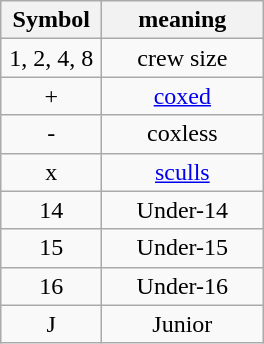<table class="wikitable" style="text-align:center">
<tr>
<th width=60>Symbol</th>
<th width=100>meaning</th>
</tr>
<tr>
<td>1, 2, 4, 8</td>
<td>crew size</td>
</tr>
<tr>
<td>+</td>
<td><a href='#'>coxed</a></td>
</tr>
<tr>
<td>-</td>
<td>coxless</td>
</tr>
<tr>
<td>x</td>
<td><a href='#'>sculls</a></td>
</tr>
<tr>
<td>14</td>
<td>Under-14</td>
</tr>
<tr>
<td>15</td>
<td>Under-15</td>
</tr>
<tr>
<td>16</td>
<td>Under-16</td>
</tr>
<tr>
<td>J</td>
<td>Junior</td>
</tr>
</table>
